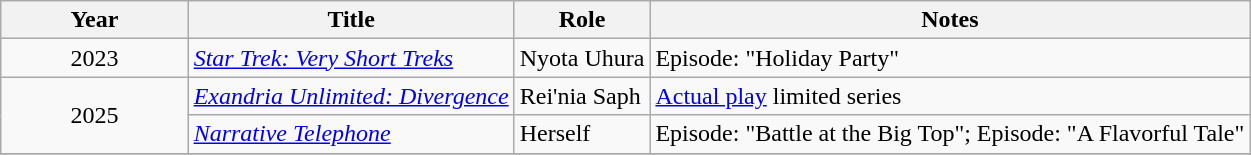<table class="wikitable sortable">
<tr>
<th width="15%">Year</th>
<th>Title</th>
<th>Role</th>
<th>Notes</th>
</tr>
<tr>
<td align="center">2023</td>
<td><em><a href='#'>Star Trek: Very Short Treks</a></em></td>
<td>Nyota Uhura</td>
<td>Episode: "Holiday Party"</td>
</tr>
<tr>
<td align="center" rowspan="2">2025</td>
<td><em><a href='#'>Exandria Unlimited: Divergence</a></em></td>
<td>Rei'nia Saph</td>
<td><a href='#'>Actual play</a> limited series</td>
</tr>
<tr>
<td><em><a href='#'>Narrative Telephone</a></em></td>
<td>Herself</td>
<td>Episode: "Battle at the Big Top"; Episode: "A Flavorful Tale"</td>
</tr>
<tr>
</tr>
</table>
